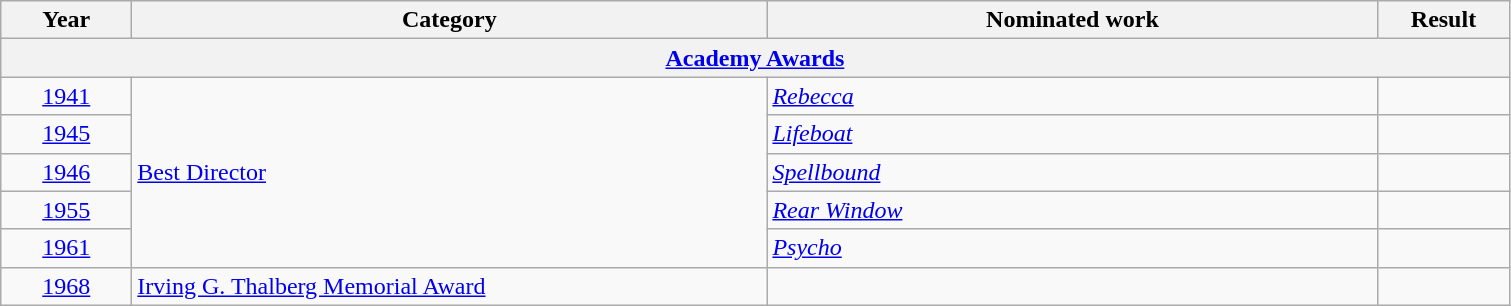<table class=wikitable>
<tr>
<th scope="col" style="width:5em;">Year</th>
<th scope="col" style="width:26em;">Category</th>
<th scope="col" style="width:25em;">Nominated work</th>
<th scope="col" style="width:5em;">Result</th>
</tr>
<tr>
<th colspan=5><a href='#'>Academy Awards</a></th>
</tr>
<tr>
<td style="text-align:center;"><a href='#'>1941</a></td>
<td rowspan="5"><a href='#'>Best Director</a></td>
<td><em><a href='#'>Rebecca</a></em></td>
<td></td>
</tr>
<tr>
<td style="text-align:center;"><a href='#'>1945</a></td>
<td><em><a href='#'>Lifeboat</a></em></td>
<td></td>
</tr>
<tr>
<td style="text-align:center;"><a href='#'>1946</a></td>
<td><em><a href='#'>Spellbound</a></em></td>
<td></td>
</tr>
<tr>
<td style="text-align:center;"><a href='#'>1955</a></td>
<td><em><a href='#'>Rear Window</a></em></td>
<td></td>
</tr>
<tr>
<td style="text-align:center;"><a href='#'>1961</a></td>
<td><em><a href='#'>Psycho</a></em></td>
<td></td>
</tr>
<tr>
<td style="text-align:center;"><a href='#'>1968</a></td>
<td><a href='#'>Irving G. Thalberg Memorial Award</a></td>
<td></td>
<td></td>
</tr>
</table>
